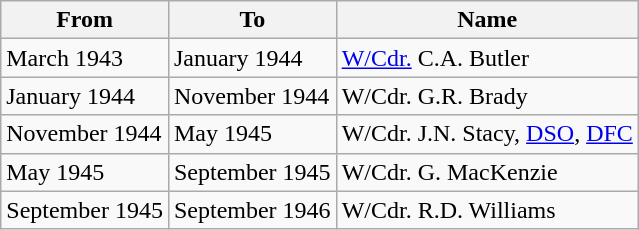<table class="wikitable">
<tr>
<th>From</th>
<th>To</th>
<th>Name</th>
</tr>
<tr>
<td>March 1943</td>
<td>January 1944</td>
<td><a href='#'>W/Cdr.</a> C.A. Butler</td>
</tr>
<tr>
<td>January 1944</td>
<td>November 1944</td>
<td>W/Cdr. G.R. Brady</td>
</tr>
<tr>
<td>November 1944</td>
<td>May 1945</td>
<td>W/Cdr. J.N. Stacy, <a href='#'>DSO</a>, <a href='#'>DFC</a></td>
</tr>
<tr>
<td>May 1945</td>
<td>September 1945</td>
<td>W/Cdr. G. MacKenzie</td>
</tr>
<tr>
<td>September 1945</td>
<td>September 1946</td>
<td>W/Cdr. R.D. Williams</td>
</tr>
</table>
